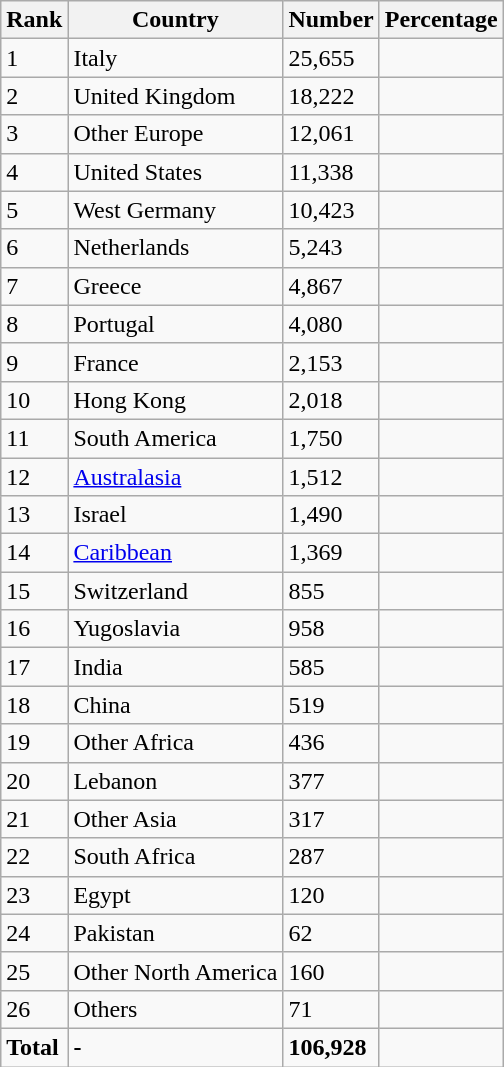<table class="wikitable sortable">
<tr>
<th>Rank</th>
<th>Country</th>
<th>Number</th>
<th>Percentage</th>
</tr>
<tr>
<td>1</td>
<td>Italy</td>
<td>25,655</td>
<td></td>
</tr>
<tr>
<td>2</td>
<td>United Kingdom</td>
<td>18,222</td>
<td></td>
</tr>
<tr>
<td>3</td>
<td>Other Europe</td>
<td>12,061</td>
<td></td>
</tr>
<tr>
<td>4</td>
<td>United States</td>
<td>11,338</td>
<td></td>
</tr>
<tr>
<td>5</td>
<td>West Germany</td>
<td>10,423</td>
<td></td>
</tr>
<tr>
<td>6</td>
<td>Netherlands</td>
<td>5,243</td>
<td></td>
</tr>
<tr>
<td>7</td>
<td>Greece</td>
<td>4,867</td>
<td></td>
</tr>
<tr>
<td>8</td>
<td>Portugal</td>
<td>4,080</td>
<td></td>
</tr>
<tr>
<td>9</td>
<td>France</td>
<td>2,153</td>
<td></td>
</tr>
<tr>
<td>10</td>
<td>Hong Kong</td>
<td>2,018</td>
<td></td>
</tr>
<tr>
<td>11</td>
<td>South America</td>
<td>1,750</td>
<td></td>
</tr>
<tr>
<td>12</td>
<td><a href='#'>Australasia</a></td>
<td>1,512</td>
<td></td>
</tr>
<tr>
<td>13</td>
<td>Israel</td>
<td>1,490</td>
<td></td>
</tr>
<tr>
<td>14</td>
<td><a href='#'>Caribbean</a></td>
<td>1,369</td>
<td></td>
</tr>
<tr>
<td>15</td>
<td>Switzerland</td>
<td>855</td>
<td></td>
</tr>
<tr>
<td>16</td>
<td>Yugoslavia</td>
<td>958</td>
<td></td>
</tr>
<tr>
<td>17</td>
<td>India</td>
<td>585</td>
<td></td>
</tr>
<tr>
<td>18</td>
<td>China</td>
<td>519</td>
<td></td>
</tr>
<tr>
<td>19</td>
<td>Other Africa</td>
<td>436</td>
<td></td>
</tr>
<tr>
<td>20</td>
<td>Lebanon</td>
<td>377</td>
<td></td>
</tr>
<tr>
<td>21</td>
<td>Other Asia</td>
<td>317</td>
<td></td>
</tr>
<tr>
<td>22</td>
<td>South Africa</td>
<td>287</td>
<td></td>
</tr>
<tr>
<td>23</td>
<td>Egypt</td>
<td>120</td>
<td></td>
</tr>
<tr>
<td>24</td>
<td>Pakistan</td>
<td>62</td>
<td></td>
</tr>
<tr>
<td>25</td>
<td>Other North America</td>
<td>160</td>
<td></td>
</tr>
<tr>
<td>26</td>
<td>Others</td>
<td>71</td>
<td></td>
</tr>
<tr>
<td><strong>Total</strong></td>
<td><strong>-</strong></td>
<td><strong>106,928</strong></td>
<td><strong></strong></td>
</tr>
</table>
